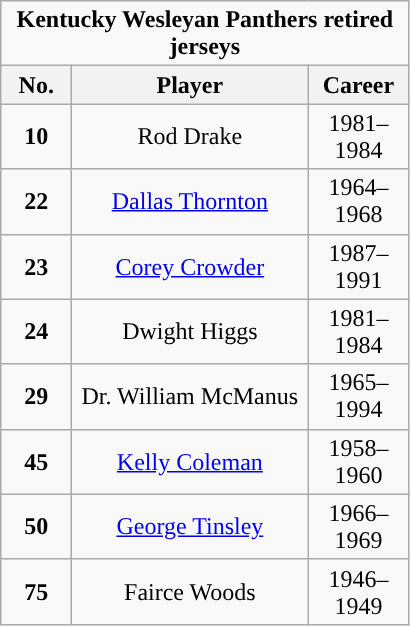<table class="wikitable sortable" style="text-align:center">
<tr>
<td colspan="4"><strong>Kentucky Wesleyan Panthers retired jerseys</strong></td>
</tr>
<tr>
<th width=40px>No.</th>
<th width=150px>Player</th>
<th width=60px>Career</th>
</tr>
<tr>
<td><strong>10</strong></td>
<td>Rod Drake</td>
<td>1981–1984</td>
</tr>
<tr>
<td><strong>22</strong></td>
<td><a href='#'>Dallas Thornton</a></td>
<td>1964–1968</td>
</tr>
<tr>
<td><strong>23</strong></td>
<td><a href='#'>Corey Crowder</a></td>
<td>1987–1991</td>
</tr>
<tr>
<td><strong>24</strong></td>
<td>Dwight Higgs</td>
<td>1981–1984</td>
</tr>
<tr>
<td><strong>29</strong></td>
<td>Dr. William McManus</td>
<td>1965–1994</td>
</tr>
<tr>
<td><strong>45</strong></td>
<td><a href='#'>Kelly Coleman</a></td>
<td>1958–1960</td>
</tr>
<tr>
<td><strong>50</strong></td>
<td><a href='#'>George Tinsley</a></td>
<td>1966–1969</td>
</tr>
<tr>
<td><strong>75</strong></td>
<td>Fairce Woods</td>
<td>1946–1949</td>
</tr>
</table>
